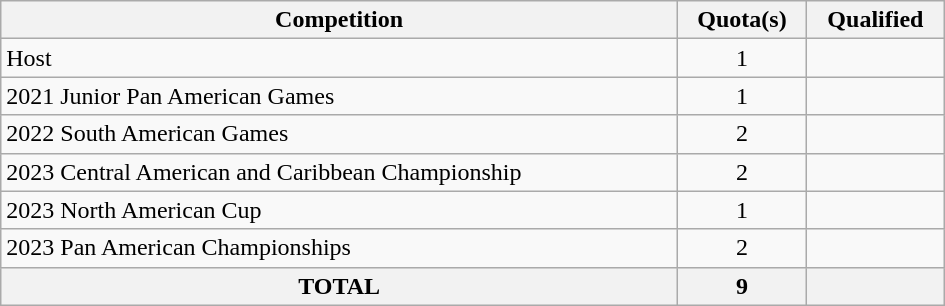<table class = "wikitable" width=630>
<tr>
<th>Competition</th>
<th>Quota(s)</th>
<th>Qualified</th>
</tr>
<tr>
<td>Host</td>
<td align="center">1</td>
<td></td>
</tr>
<tr>
<td>2021 Junior Pan American Games</td>
<td align="center">1</td>
<td></td>
</tr>
<tr>
<td>2022 South American Games</td>
<td align="center">2</td>
<td><br></td>
</tr>
<tr>
<td>2023 Central American and Caribbean Championship</td>
<td align="center">2</td>
<td><br></td>
</tr>
<tr>
<td>2023 North American Cup</td>
<td align="center">1</td>
<td></td>
</tr>
<tr>
<td>2023 Pan American Championships</td>
<td align="center">2</td>
<td><br></td>
</tr>
<tr>
<th>TOTAL</th>
<th>9</th>
<th></th>
</tr>
</table>
